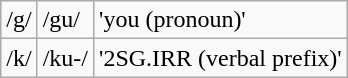<table class="wikitable">
<tr>
<td>/g/</td>
<td>/gu/</td>
<td>'you (pronoun)'</td>
</tr>
<tr>
<td>/k/</td>
<td>/ku-/</td>
<td>'2SG.IRR (verbal prefix)'</td>
</tr>
</table>
